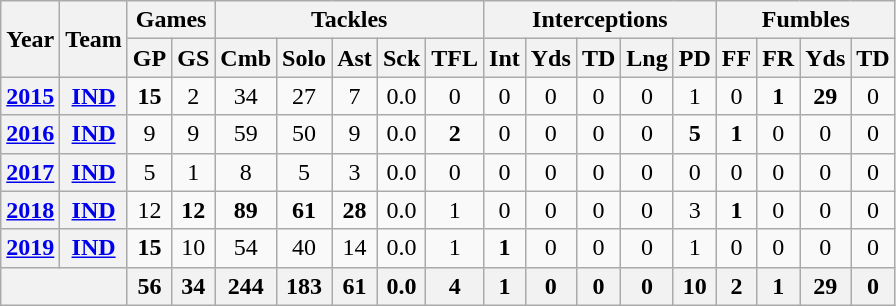<table class="wikitable" style="text-align:center">
<tr>
<th rowspan="2">Year</th>
<th rowspan="2">Team</th>
<th colspan="2">Games</th>
<th colspan="5">Tackles</th>
<th colspan="5">Interceptions</th>
<th colspan="4">Fumbles</th>
</tr>
<tr>
<th>GP</th>
<th>GS</th>
<th>Cmb</th>
<th>Solo</th>
<th>Ast</th>
<th>Sck</th>
<th>TFL</th>
<th>Int</th>
<th>Yds</th>
<th>TD</th>
<th>Lng</th>
<th>PD</th>
<th>FF</th>
<th>FR</th>
<th>Yds</th>
<th>TD</th>
</tr>
<tr>
<th><a href='#'>2015</a></th>
<th><a href='#'>IND</a></th>
<td><strong>15</strong></td>
<td>2</td>
<td>34</td>
<td>27</td>
<td>7</td>
<td>0.0</td>
<td>0</td>
<td>0</td>
<td>0</td>
<td>0</td>
<td>0</td>
<td>1</td>
<td>0</td>
<td><strong>1</strong></td>
<td><strong>29</strong></td>
<td>0</td>
</tr>
<tr>
<th><a href='#'>2016</a></th>
<th><a href='#'>IND</a></th>
<td>9</td>
<td>9</td>
<td>59</td>
<td>50</td>
<td>9</td>
<td>0.0</td>
<td><strong>2</strong></td>
<td>0</td>
<td>0</td>
<td>0</td>
<td>0</td>
<td><strong>5</strong></td>
<td><strong>1</strong></td>
<td>0</td>
<td>0</td>
<td>0</td>
</tr>
<tr>
<th><a href='#'>2017</a></th>
<th><a href='#'>IND</a></th>
<td>5</td>
<td>1</td>
<td>8</td>
<td>5</td>
<td>3</td>
<td>0.0</td>
<td>0</td>
<td>0</td>
<td>0</td>
<td>0</td>
<td>0</td>
<td>0</td>
<td>0</td>
<td>0</td>
<td>0</td>
<td>0</td>
</tr>
<tr>
<th><a href='#'>2018</a></th>
<th><a href='#'>IND</a></th>
<td>12</td>
<td><strong>12</strong></td>
<td><strong>89</strong></td>
<td><strong>61</strong></td>
<td><strong>28</strong></td>
<td>0.0</td>
<td>1</td>
<td>0</td>
<td>0</td>
<td>0</td>
<td>0</td>
<td>3</td>
<td><strong>1</strong></td>
<td>0</td>
<td>0</td>
<td>0</td>
</tr>
<tr>
<th><a href='#'>2019</a></th>
<th><a href='#'>IND</a></th>
<td><strong>15</strong></td>
<td>10</td>
<td>54</td>
<td>40</td>
<td>14</td>
<td>0.0</td>
<td>1</td>
<td><strong>1</strong></td>
<td>0</td>
<td>0</td>
<td>0</td>
<td>1</td>
<td>0</td>
<td>0</td>
<td>0</td>
<td>0</td>
</tr>
<tr>
<th colspan="2"></th>
<th>56</th>
<th>34</th>
<th>244</th>
<th>183</th>
<th>61</th>
<th>0.0</th>
<th>4</th>
<th>1</th>
<th>0</th>
<th>0</th>
<th>0</th>
<th>10</th>
<th>2</th>
<th>1</th>
<th>29</th>
<th>0</th>
</tr>
</table>
